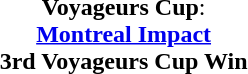<table width=95%>
<tr align=center>
<td><strong>Voyageurs Cup</strong>:<br> <strong><a href='#'>Montreal Impact</a></strong><br><strong>3rd Voyageurs Cup Win</strong></td>
</tr>
</table>
